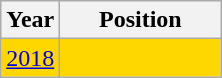<table class="wikitable" style="text-align: center;">
<tr>
<th>Year</th>
<th width="100">Position</th>
</tr>
<tr bgcolor=gold>
<td> <a href='#'>2018</a></td>
<td></td>
</tr>
</table>
